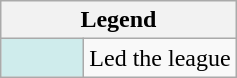<table class="wikitable">
<tr>
<th colspan="2">Legend</th>
</tr>
<tr>
<td style="background:#cfecec; width:3em;"></td>
<td>Led the league</td>
</tr>
</table>
